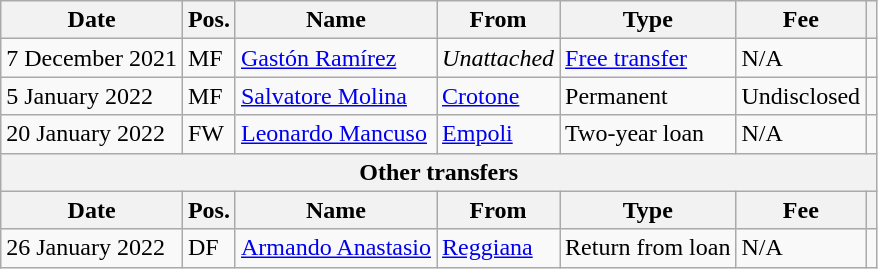<table class="wikitable">
<tr>
<th>Date</th>
<th>Pos.</th>
<th>Name</th>
<th>From</th>
<th>Type</th>
<th>Fee</th>
<th></th>
</tr>
<tr>
<td>7 December 2021</td>
<td>MF</td>
<td> <a href='#'>Gastón Ramírez</a></td>
<td><em>Unattached</em></td>
<td><a href='#'>Free transfer</a></td>
<td>N/A</td>
<td></td>
</tr>
<tr>
<td>5 January 2022</td>
<td>MF</td>
<td> <a href='#'>Salvatore Molina</a></td>
<td><a href='#'>Crotone</a></td>
<td>Permanent</td>
<td>Undisclosed</td>
<td></td>
</tr>
<tr>
<td>20 January 2022</td>
<td>FW</td>
<td> <a href='#'>Leonardo Mancuso</a></td>
<td><a href='#'>Empoli</a></td>
<td>Two-year loan</td>
<td>N/A</td>
<td></td>
</tr>
<tr>
<th colspan="7">Other transfers</th>
</tr>
<tr>
<th>Date</th>
<th>Pos.</th>
<th>Name</th>
<th>From</th>
<th>Type</th>
<th>Fee</th>
<th></th>
</tr>
<tr>
<td>26 January 2022</td>
<td>DF</td>
<td> <a href='#'>Armando Anastasio</a></td>
<td><a href='#'>Reggiana</a></td>
<td>Return from loan</td>
<td>N/A</td>
<td></td>
</tr>
</table>
